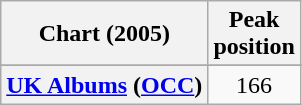<table class="wikitable sortable plainrowheaders" style="text-align:center;">
<tr>
<th scope="col">Chart (2005)</th>
<th scope="col">Peak<br>position</th>
</tr>
<tr>
</tr>
<tr>
<th scope="row"><a href='#'>UK Albums</a> (<a href='#'>OCC</a>)</th>
<td>166</td>
</tr>
</table>
